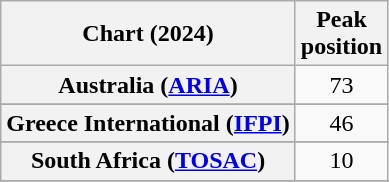<table class="wikitable sortable plainrowheaders" style="text-align:center">
<tr>
<th scope="col">Chart (2024)</th>
<th scope="col">Peak<br>position</th>
</tr>
<tr>
<th scope="row">Australia (<a href='#'>ARIA</a>)</th>
<td>73</td>
</tr>
<tr>
</tr>
<tr>
</tr>
<tr>
<th scope="row">Greece International (<a href='#'>IFPI</a>)</th>
<td>46</td>
</tr>
<tr>
</tr>
<tr>
</tr>
<tr>
<th scope="row">South Africa (<a href='#'>TOSAC</a>)</th>
<td>10</td>
</tr>
<tr>
</tr>
<tr>
</tr>
<tr>
</tr>
<tr>
</tr>
<tr>
</tr>
</table>
